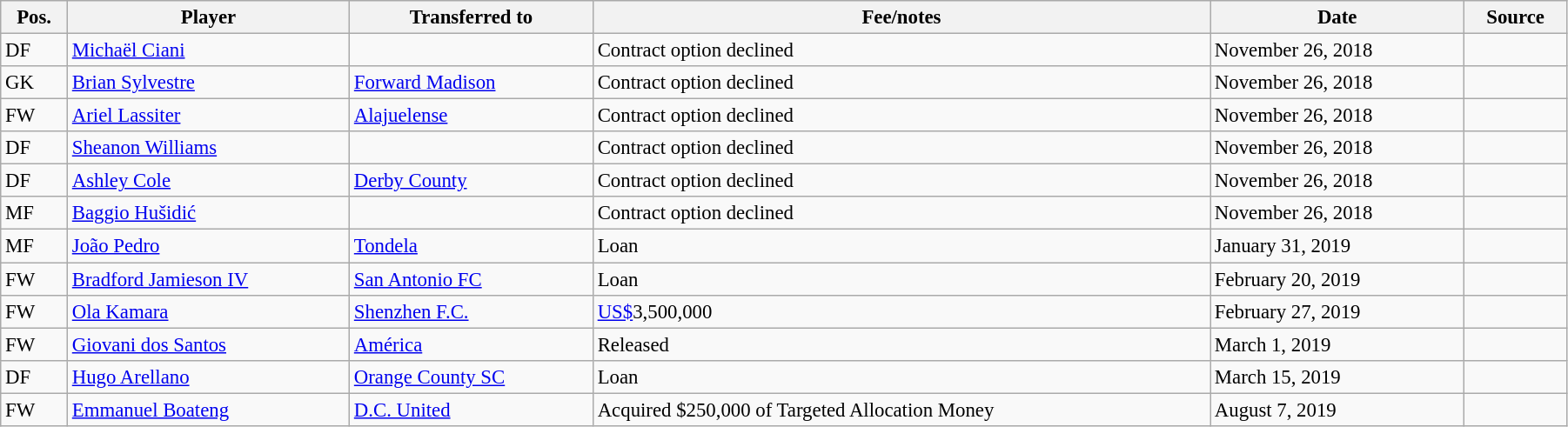<table class="wikitable sortable" style="width:95%; text-align:center; font-size:95%; text-align:left;">
<tr>
<th>Pos.</th>
<th>Player</th>
<th>Transferred to</th>
<th>Fee/notes</th>
<th>Date</th>
<th>Source</th>
</tr>
<tr>
<td>DF</td>
<td> <a href='#'>Michaël Ciani</a></td>
<td></td>
<td>Contract option declined</td>
<td>November 26, 2018</td>
<td align=center></td>
</tr>
<tr>
<td>GK</td>
<td> <a href='#'>Brian Sylvestre</a></td>
<td> <a href='#'>Forward Madison</a></td>
<td>Contract option declined</td>
<td>November 26, 2018</td>
<td align=center></td>
</tr>
<tr>
<td>FW</td>
<td> <a href='#'>Ariel Lassiter</a></td>
<td> <a href='#'>Alajuelense</a></td>
<td>Contract option declined</td>
<td>November 26, 2018</td>
<td align=center></td>
</tr>
<tr>
<td>DF</td>
<td> <a href='#'>Sheanon Williams</a></td>
<td></td>
<td>Contract option declined</td>
<td>November 26, 2018</td>
<td align=center></td>
</tr>
<tr>
<td>DF</td>
<td> <a href='#'>Ashley Cole</a></td>
<td> <a href='#'>Derby County</a></td>
<td>Contract option declined</td>
<td>November 26, 2018</td>
<td align=center></td>
</tr>
<tr>
<td>MF</td>
<td> <a href='#'>Baggio Hušidić</a></td>
<td></td>
<td>Contract option declined</td>
<td>November 26, 2018</td>
<td align=center></td>
</tr>
<tr>
<td>MF</td>
<td> <a href='#'>João Pedro</a></td>
<td> <a href='#'>Tondela</a></td>
<td>Loan</td>
<td>January 31, 2019</td>
<td align=center></td>
</tr>
<tr>
<td>FW</td>
<td> <a href='#'>Bradford Jamieson IV</a></td>
<td> <a href='#'>San Antonio FC</a></td>
<td>Loan</td>
<td>February 20, 2019</td>
<td align=center></td>
</tr>
<tr>
<td>FW</td>
<td> <a href='#'>Ola Kamara</a></td>
<td> <a href='#'>Shenzhen F.C.</a></td>
<td><a href='#'>US$</a>3,500,000</td>
<td>February 27, 2019</td>
<td align=center></td>
</tr>
<tr>
<td>FW</td>
<td> <a href='#'>Giovani dos Santos</a></td>
<td> <a href='#'>América</a></td>
<td>Released</td>
<td>March 1, 2019</td>
<td align=center></td>
</tr>
<tr>
<td>DF</td>
<td> <a href='#'>Hugo Arellano</a></td>
<td> <a href='#'>Orange County SC</a></td>
<td>Loan</td>
<td>March 15, 2019</td>
<td align=center></td>
</tr>
<tr>
<td>FW</td>
<td> <a href='#'>Emmanuel Boateng</a></td>
<td> <a href='#'>D.C. United</a></td>
<td>Acquired $250,000 of Targeted Allocation Money</td>
<td>August 7, 2019</td>
<td align=center></td>
</tr>
</table>
